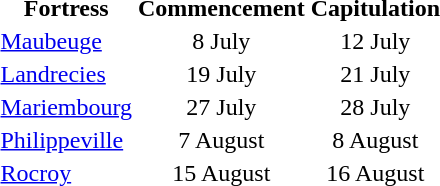<table>
<tr>
<th>Fortress</th>
<th>Commencement</th>
<th>Capitulation</th>
</tr>
<tr>
<td><a href='#'>Maubeuge</a></td>
<td style="text-align:center;">8 July</td>
<td style="text-align:center;">12 July</td>
</tr>
<tr>
<td><a href='#'>Landrecies</a></td>
<td style="text-align:center;">19 July</td>
<td style="text-align:center;">21 July</td>
</tr>
<tr>
<td><a href='#'>Mariembourg</a></td>
<td style="text-align:center;">27 July</td>
<td style="text-align:center;">28 July</td>
</tr>
<tr>
<td><a href='#'>Philippeville</a></td>
<td style="text-align:center;">7 August</td>
<td style="text-align:center;">8 August</td>
</tr>
<tr>
<td><a href='#'>Rocroy</a></td>
<td style="text-align:center;">15 August</td>
<td style="text-align:center;">16 August</td>
</tr>
</table>
